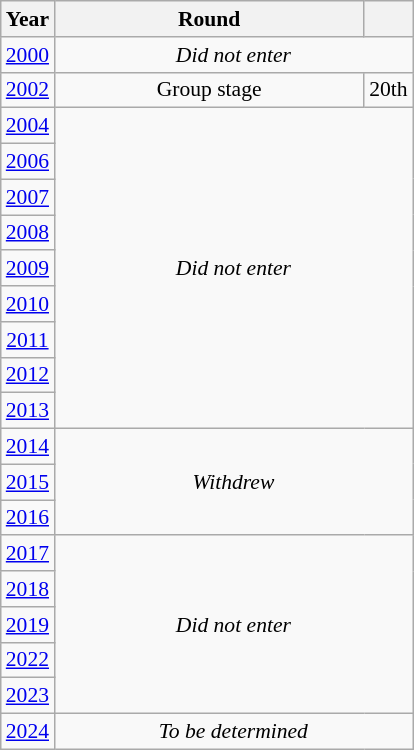<table class="wikitable" style="text-align: center; font-size:90%">
<tr>
<th>Year</th>
<th style="width:200px">Round</th>
<th></th>
</tr>
<tr>
<td><a href='#'>2000</a></td>
<td colspan="2"><em>Did not enter</em></td>
</tr>
<tr>
<td><a href='#'>2002</a></td>
<td>Group stage</td>
<td>20th</td>
</tr>
<tr>
<td><a href='#'>2004</a></td>
<td colspan="2" rowspan="9"><em>Did not enter</em></td>
</tr>
<tr>
<td><a href='#'>2006</a></td>
</tr>
<tr>
<td><a href='#'>2007</a></td>
</tr>
<tr>
<td><a href='#'>2008</a></td>
</tr>
<tr>
<td><a href='#'>2009</a></td>
</tr>
<tr>
<td><a href='#'>2010</a></td>
</tr>
<tr>
<td><a href='#'>2011</a></td>
</tr>
<tr>
<td><a href='#'>2012</a></td>
</tr>
<tr>
<td><a href='#'>2013</a></td>
</tr>
<tr>
<td><a href='#'>2014</a></td>
<td colspan="2" rowspan="3"><em>Withdrew</em></td>
</tr>
<tr>
<td><a href='#'>2015</a></td>
</tr>
<tr>
<td><a href='#'>2016</a></td>
</tr>
<tr>
<td><a href='#'>2017</a></td>
<td colspan="2" rowspan="5"><em>Did not enter</em></td>
</tr>
<tr>
<td><a href='#'>2018</a></td>
</tr>
<tr>
<td><a href='#'>2019</a></td>
</tr>
<tr>
<td><a href='#'>2022</a></td>
</tr>
<tr>
<td><a href='#'>2023</a></td>
</tr>
<tr>
<td><a href='#'>2024</a></td>
<td colspan="2"><em>To be determined</em></td>
</tr>
</table>
